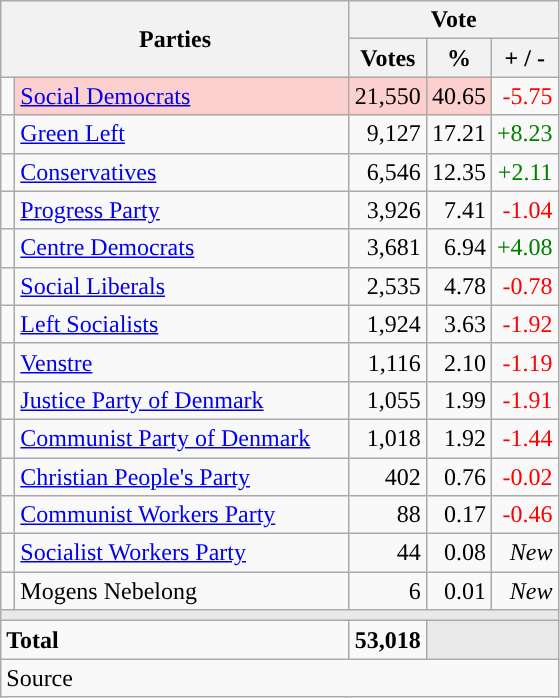<table class="wikitable" style="text-align:right;">
<tr>
<th style="text-align:centre;" rowspan="2" colspan="2" width="225">Parties</th>
<th colspan="3">Vote</th>
</tr>
<tr>
<th width="15">Votes</th>
<th width="15">%</th>
<th width="15">+ / -</th>
</tr>
<tr>
<td width="2" style="color:inherit;background:"></td>
<td bgcolor=#fbd0ce  align="left"><a href='#'>Social Democrats</a></td>
<td bgcolor=#fbd0ce>21,550</td>
<td bgcolor=#fbd0ce>40.65</td>
<td style=color:red;>-5.75</td>
</tr>
<tr>
<td width="2" style="color:inherit;background:"></td>
<td align="left"><a href='#'>Green Left</a></td>
<td>9,127</td>
<td>17.21</td>
<td style=color:green;>+8.23</td>
</tr>
<tr>
<td width="2" style="color:inherit;background:"></td>
<td align="left"><a href='#'>Conservatives</a></td>
<td>6,546</td>
<td>12.35</td>
<td style=color:green;>+2.11</td>
</tr>
<tr>
<td width="2" style="color:inherit;background:"></td>
<td align="left"><a href='#'>Progress Party</a></td>
<td>3,926</td>
<td>7.41</td>
<td style=color:red;>-1.04</td>
</tr>
<tr>
<td width="2" style="color:inherit;background:"></td>
<td align="left"><a href='#'>Centre Democrats</a></td>
<td>3,681</td>
<td>6.94</td>
<td style=color:green;>+4.08</td>
</tr>
<tr>
<td width="2" style="color:inherit;background:"></td>
<td align="left"><a href='#'>Social Liberals</a></td>
<td>2,535</td>
<td>4.78</td>
<td style=color:red;>-0.78</td>
</tr>
<tr>
<td width="2" style="color:inherit;background:"></td>
<td align="left"><a href='#'>Left Socialists</a></td>
<td>1,924</td>
<td>3.63</td>
<td style=color:red;>-1.92</td>
</tr>
<tr>
<td width="2" style="color:inherit;background:"></td>
<td align="left"><a href='#'>Venstre</a></td>
<td>1,116</td>
<td>2.10</td>
<td style=color:red;>-1.19</td>
</tr>
<tr>
<td width="2" style="color:inherit;background:"></td>
<td align="left"><a href='#'>Justice Party of Denmark</a></td>
<td>1,055</td>
<td>1.99</td>
<td style=color:red;>-1.91</td>
</tr>
<tr>
<td width="2" style="color:inherit;background:"></td>
<td align="left"><a href='#'>Communist Party of Denmark</a></td>
<td>1,018</td>
<td>1.92</td>
<td style=color:red;>-1.44</td>
</tr>
<tr>
<td width="2" style="color:inherit;background:"></td>
<td align="left"><a href='#'>Christian People's Party</a></td>
<td>402</td>
<td>0.76</td>
<td style=color:red;>-0.02</td>
</tr>
<tr>
<td width="2" style="color:inherit;background:"></td>
<td align="left"><a href='#'>Communist Workers Party</a></td>
<td>88</td>
<td>0.17</td>
<td style=color:red;>-0.46</td>
</tr>
<tr>
<td width="2" style="color:inherit;background:"></td>
<td align="left"><a href='#'>Socialist Workers Party</a></td>
<td>44</td>
<td>0.08</td>
<td><em>New</em></td>
</tr>
<tr>
<td width="2" style="color:inherit;background:"></td>
<td align="left">Mogens Nebelong</td>
<td>6</td>
<td>0.01</td>
<td><em>New</em></td>
</tr>
<tr>
<td colspan="7" bgcolor="#E9E9E9"></td>
</tr>
<tr>
<td align="left" colspan="2"><strong>Total</strong></td>
<td><strong>53,018</strong></td>
<td bgcolor="#E9E9E9" colspan="2"></td>
</tr>
<tr>
<td align="left" colspan="6">Source</td>
</tr>
</table>
